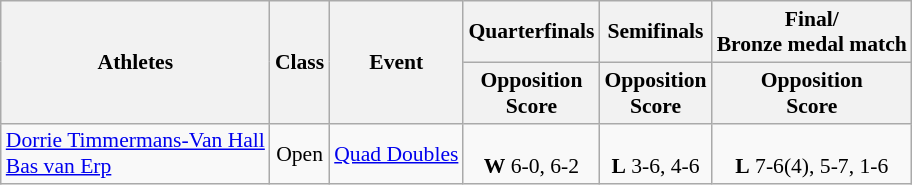<table class=wikitable style="font-size:90%">
<tr>
<th rowspan="2">Athletes</th>
<th rowspan="2">Class</th>
<th rowspan="2">Event</th>
<th>Quarterfinals</th>
<th>Semifinals</th>
<th>Final/<br>Bronze medal match</th>
</tr>
<tr>
<th>Opposition<br>Score</th>
<th>Opposition<br>Score</th>
<th>Opposition<br>Score</th>
</tr>
<tr>
<td><a href='#'>Dorrie Timmermans-Van Hall</a><br><a href='#'>Bas van Erp</a></td>
<td align="center">Open</td>
<td><a href='#'>Quad Doubles</a></td>
<td align="center"><br><strong>W</strong> 6-0, 6-2</td>
<td align="center"><br><strong>L</strong> 3-6, 4-6</td>
<td align="center"><br><strong>L</strong> 7-6(4), 5-7, 1-6</td>
</tr>
</table>
